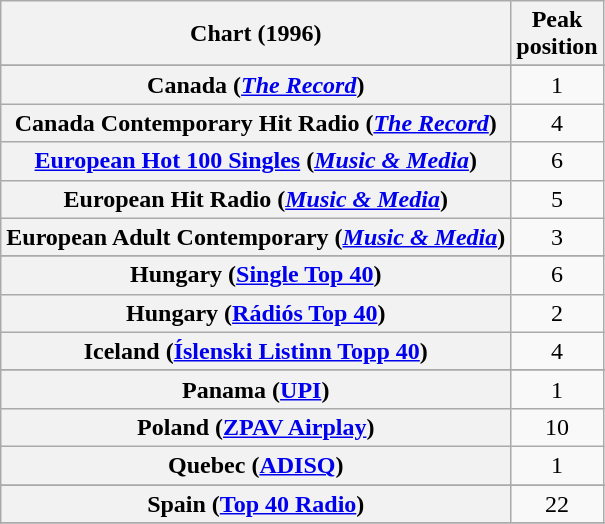<table class="wikitable sortable plainrowheaders" style="text-align:center">
<tr>
<th scope="col">Chart (1996)</th>
<th scope="col">Peak<br>position</th>
</tr>
<tr>
</tr>
<tr>
</tr>
<tr>
</tr>
<tr>
</tr>
<tr>
</tr>
<tr>
</tr>
<tr>
<th scope="row">Canada (<em><a href='#'>The Record</a></em>)</th>
<td>1</td>
</tr>
<tr>
<th scope="row">Canada Contemporary Hit Radio (<em><a href='#'>The Record</a></em>)</th>
<td>4</td>
</tr>
<tr>
<th scope="row"><a href='#'>European Hot 100 Singles</a> (<em><a href='#'>Music & Media</a></em>)</th>
<td>6</td>
</tr>
<tr>
<th scope="row">European Hit Radio (<em><a href='#'>Music & Media</a></em>)</th>
<td>5</td>
</tr>
<tr>
<th scope="row">European Adult Contemporary (<em><a href='#'>Music & Media</a></em>)</th>
<td>3</td>
</tr>
<tr>
</tr>
<tr>
</tr>
<tr>
<th scope="row">Hungary (<a href='#'>Single Top 40</a>)</th>
<td>6</td>
</tr>
<tr>
<th scope="row">Hungary (<a href='#'>Rádiós Top 40</a>)</th>
<td>2</td>
</tr>
<tr>
<th scope="row">Iceland (<a href='#'>Íslenski Listinn Topp 40</a>)</th>
<td>4</td>
</tr>
<tr>
</tr>
<tr>
</tr>
<tr>
</tr>
<tr>
</tr>
<tr>
<th scope="row">Panama (<a href='#'>UPI</a>)</th>
<td>1</td>
</tr>
<tr>
<th scope="row">Poland (<a href='#'>ZPAV Airplay</a>)</th>
<td>10</td>
</tr>
<tr>
<th scope="row">Quebec (<a href='#'>ADISQ</a>)</th>
<td>1</td>
</tr>
<tr>
</tr>
<tr>
<th scope="row">Spain (<a href='#'>Top 40 Radio</a>)</th>
<td>22</td>
</tr>
<tr>
</tr>
<tr>
</tr>
<tr>
</tr>
<tr>
</tr>
<tr>
</tr>
<tr>
</tr>
<tr>
</tr>
<tr>
</tr>
<tr>
</tr>
</table>
